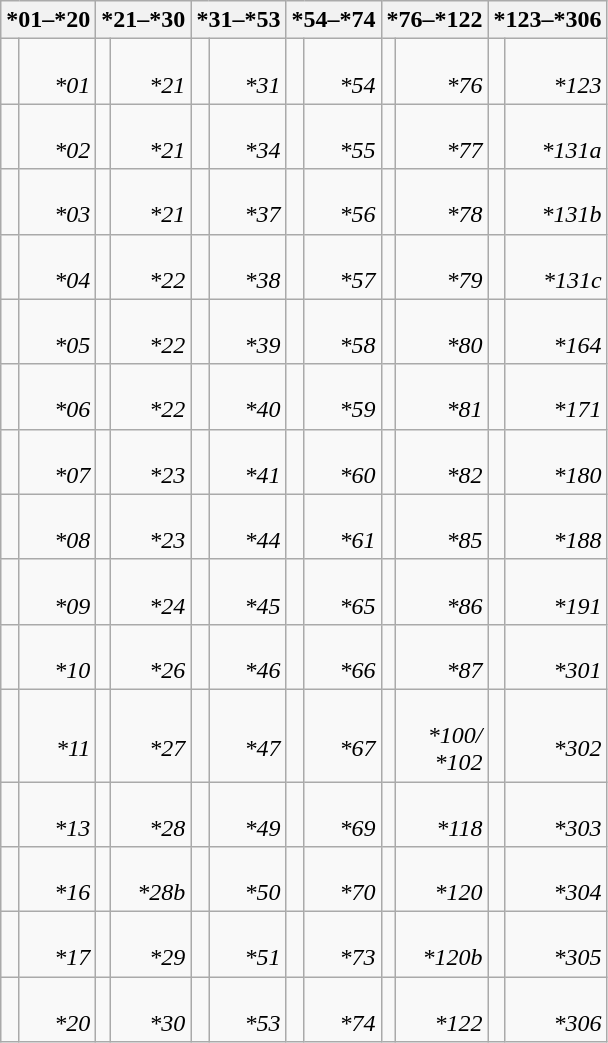<table class="wikitable" style="text-align: right;">
<tr>
<th colspan="2">*01–*20</th>
<th colspan="2">*21–*30</th>
<th colspan="2">*31–*53</th>
<th colspan="2">*54–*74</th>
<th colspan="2">*76–*122</th>
<th colspan="2">*123–*306</th>
</tr>
<tr>
<td></td>
<td><br><em>*01</em></td>
<td></td>
<td><br><em>*21</em></td>
<td></td>
<td><br><em>*31</em></td>
<td></td>
<td><br><em>*54</em></td>
<td></td>
<td><br><em>*76</em></td>
<td></td>
<td><br><em>*123</em></td>
</tr>
<tr>
<td></td>
<td><br><em>*02</em></td>
<td></td>
<td><br><em>*21</em></td>
<td></td>
<td><br><em>*34</em></td>
<td></td>
<td><br><em>*55</em></td>
<td></td>
<td><br><em>*77</em></td>
<td></td>
<td><br><em>*131a</em></td>
</tr>
<tr>
<td></td>
<td><br><em>*03</em></td>
<td></td>
<td><br><em>*21</em></td>
<td></td>
<td><br><em>*37</em></td>
<td></td>
<td><br><em>*56</em></td>
<td></td>
<td><br><em>*78</em></td>
<td></td>
<td><br><em>*131b</em></td>
</tr>
<tr>
<td></td>
<td><br><em>*04</em></td>
<td></td>
<td><br><em>*22</em></td>
<td></td>
<td><br><em>*38</em></td>
<td></td>
<td><br><em>*57</em></td>
<td></td>
<td><br><em>*79</em></td>
<td></td>
<td><br><em>*131c</em></td>
</tr>
<tr>
<td></td>
<td><br><em>*05</em></td>
<td></td>
<td><br><em>*22</em></td>
<td></td>
<td><br><em>*39</em></td>
<td></td>
<td><br><em>*58</em></td>
<td></td>
<td><br><em>*80</em></td>
<td></td>
<td><br><em>*164</em></td>
</tr>
<tr>
<td></td>
<td><br><em>*06</em></td>
<td></td>
<td><br><em>*22</em></td>
<td></td>
<td><br><em>*40</em></td>
<td></td>
<td><br><em>*59</em></td>
<td></td>
<td><br><em>*81</em></td>
<td></td>
<td><br><em>*171</em></td>
</tr>
<tr>
<td></td>
<td><br><em>*07</em></td>
<td></td>
<td><br><em>*23</em></td>
<td></td>
<td><br><em>*41</em></td>
<td></td>
<td><br><em>*60</em></td>
<td></td>
<td><br><em>*82</em></td>
<td></td>
<td><br><em>*180</em></td>
</tr>
<tr>
<td></td>
<td><br><em>*08</em></td>
<td></td>
<td><br><em>*23</em></td>
<td></td>
<td><br><em>*44</em></td>
<td></td>
<td><br><em>*61</em></td>
<td></td>
<td><br><em>*85</em></td>
<td></td>
<td><br><em>*188</em></td>
</tr>
<tr>
<td></td>
<td><br><em>*09</em></td>
<td></td>
<td><br><em>*24</em></td>
<td></td>
<td><br><em>*45</em></td>
<td></td>
<td><br><em>*65</em></td>
<td></td>
<td><br><em>*86</em></td>
<td></td>
<td><br><em>*191</em></td>
</tr>
<tr>
<td></td>
<td><br><em>*10</em></td>
<td></td>
<td><br><em>*26</em></td>
<td></td>
<td><br><em>*46</em></td>
<td></td>
<td><br><em>*66</em></td>
<td></td>
<td><br><em>*87</em></td>
<td></td>
<td><br><em>*301</em></td>
</tr>
<tr>
<td></td>
<td><br><em>*11</em></td>
<td></td>
<td><br><em>*27</em></td>
<td></td>
<td><br><em>*47</em></td>
<td></td>
<td><br><em>*67</em></td>
<td></td>
<td><br><em>*100/<br>*102</em></td>
<td></td>
<td><br><em>*302</em></td>
</tr>
<tr>
<td></td>
<td><br><em>*13</em></td>
<td></td>
<td><br><em>*28</em></td>
<td></td>
<td><br><em>*49</em></td>
<td></td>
<td><br><em>*69</em></td>
<td></td>
<td><br><em>*118</em></td>
<td></td>
<td><br><em>*303</em></td>
</tr>
<tr>
<td></td>
<td><br><em>*16</em></td>
<td></td>
<td><br><em>*28b</em></td>
<td></td>
<td><br><em>*50</em></td>
<td></td>
<td><br><em>*70</em></td>
<td></td>
<td><br><em>*120</em></td>
<td></td>
<td><br><em>*304</em></td>
</tr>
<tr>
<td></td>
<td><br><em>*17</em></td>
<td></td>
<td><br><em>*29</em></td>
<td></td>
<td><br><em>*51</em></td>
<td></td>
<td><br><em>*73</em></td>
<td></td>
<td><br><em>*120b</em></td>
<td></td>
<td><br><em>*305</em></td>
</tr>
<tr>
<td></td>
<td><br><em>*20</em></td>
<td></td>
<td><br><em>*30</em></td>
<td></td>
<td><br><em>*53</em></td>
<td></td>
<td><br><em>*74</em></td>
<td></td>
<td><br><em>*122</em></td>
<td></td>
<td><br><em>*306</em></td>
</tr>
</table>
